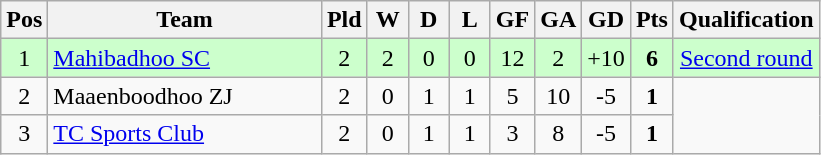<table class="wikitable" style="text-align:center">
<tr>
<th style="width:20px;" abbr="Position">Pos</th>
<th width=175>Team</th>
<th style="width:20px;" abbr="Played">Pld</th>
<th style="width:20px;" abbr="Won">W</th>
<th style="width:20px;" abbr="Drawn">D</th>
<th style="width:20px;" abbr="Lost">L</th>
<th style="width:20px;" abbr="Goals for">GF</th>
<th style="width:20px;" abbr="Goals against">GA</th>
<th style="width:20px;" abbr="Goal difference">GD</th>
<th style="width:20px;" abbr="Points">Pts</th>
<th style="width:20px;">Qualification</th>
</tr>
<tr style="background:#cfc;">
<td>1</td>
<td align=left><a href='#'>Mahibadhoo SC</a></td>
<td>2</td>
<td>2</td>
<td>0</td>
<td>0</td>
<td>12</td>
<td>2</td>
<td>+10</td>
<td><strong>6</strong></td>
<td><a href='#'>Second round</a></td>
</tr>
<tr>
<td>2</td>
<td align=left>Maaenboodhoo ZJ</td>
<td>2</td>
<td>0</td>
<td>1</td>
<td>1</td>
<td>5</td>
<td>10</td>
<td>-5</td>
<td><strong>1</strong></td>
</tr>
<tr>
<td>3</td>
<td align=left><a href='#'>TC Sports Club</a></td>
<td>2</td>
<td>0</td>
<td>1</td>
<td>1</td>
<td>3</td>
<td>8</td>
<td>-5</td>
<td><strong>1</strong></td>
</tr>
</table>
